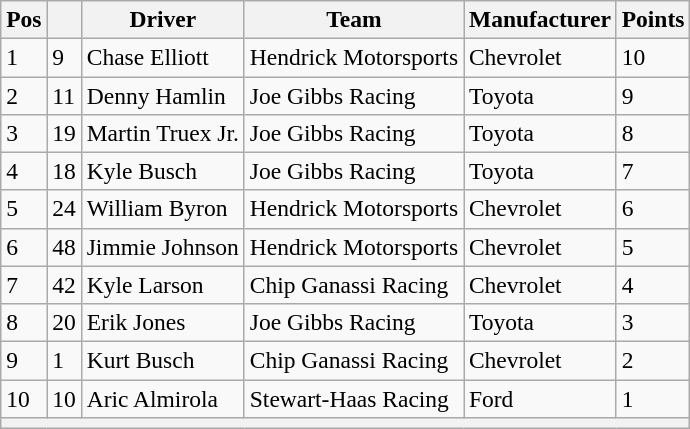<table class="wikitable" style="font-size:98%">
<tr>
<th>Pos</th>
<th></th>
<th>Driver</th>
<th>Team</th>
<th>Manufacturer</th>
<th>Points</th>
</tr>
<tr>
<td>1</td>
<td>9</td>
<td>Chase Elliott</td>
<td>Hendrick Motorsports</td>
<td>Chevrolet</td>
<td>10</td>
</tr>
<tr>
<td>2</td>
<td>11</td>
<td>Denny Hamlin</td>
<td>Joe Gibbs Racing</td>
<td>Toyota</td>
<td>9</td>
</tr>
<tr>
<td>3</td>
<td>19</td>
<td>Martin Truex Jr.</td>
<td>Joe Gibbs Racing</td>
<td>Toyota</td>
<td>8</td>
</tr>
<tr>
<td>4</td>
<td>18</td>
<td>Kyle Busch</td>
<td>Joe Gibbs Racing</td>
<td>Toyota</td>
<td>7</td>
</tr>
<tr>
<td>5</td>
<td>24</td>
<td>William Byron</td>
<td>Hendrick Motorsports</td>
<td>Chevrolet</td>
<td>6</td>
</tr>
<tr>
<td>6</td>
<td>48</td>
<td>Jimmie Johnson</td>
<td>Hendrick Motorsports</td>
<td>Chevrolet</td>
<td>5</td>
</tr>
<tr>
<td>7</td>
<td>42</td>
<td>Kyle Larson</td>
<td>Chip Ganassi Racing</td>
<td>Chevrolet</td>
<td>4</td>
</tr>
<tr>
<td>8</td>
<td>20</td>
<td>Erik Jones</td>
<td>Joe Gibbs Racing</td>
<td>Toyota</td>
<td>3</td>
</tr>
<tr>
<td>9</td>
<td>1</td>
<td>Kurt Busch</td>
<td>Chip Ganassi Racing</td>
<td>Chevrolet</td>
<td>2</td>
</tr>
<tr>
<td>10</td>
<td>10</td>
<td>Aric Almirola</td>
<td>Stewart-Haas Racing</td>
<td>Ford</td>
<td>1</td>
</tr>
<tr>
<th colspan="6"></th>
</tr>
</table>
